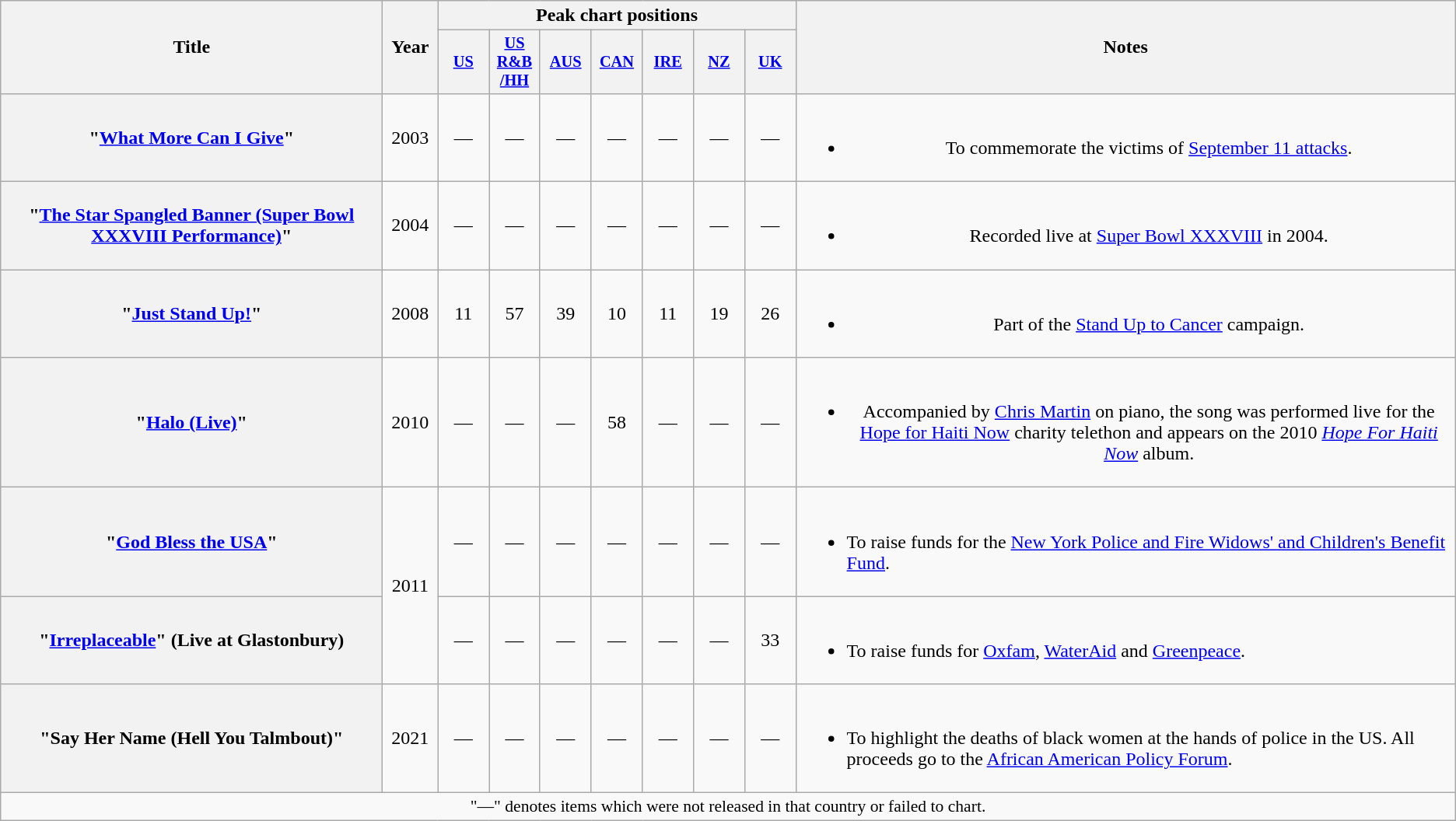<table class="wikitable plainrowheaders" style="text-align:center;" border="1">
<tr>
<th scope="col" rowspan="2" style="width:20em;">Title</th>
<th scope="col" rowspan="2" style="width:2.5em;">Year</th>
<th scope="col" colspan="7">Peak chart positions</th>
<th scope="col" rowspan="2">Notes</th>
</tr>
<tr>
<th scope="col" style="width:2.75em;font-size:85%;"><a href='#'>US</a><br></th>
<th scope="col" style="width:2.75em;font-size:85%;"><a href='#'>US<br>R&B<br>/HH</a><br></th>
<th scope="col" style="width:2.75em;font-size:85%;"><a href='#'>AUS</a><br></th>
<th scope="col" style="width:2.75em;font-size:85%;"><a href='#'>CAN</a><br></th>
<th scope="col" style="width:2.75em;font-size:85%;"><a href='#'>IRE</a><br></th>
<th scope="col" style="width:2.75em;font-size:85%;"><a href='#'>NZ</a><br></th>
<th scope="col" style="width:2.75em;font-size:85%;"><a href='#'>UK</a><br></th>
</tr>
<tr>
<th scope="row">"<a href='#'>What More Can I Give</a>"<br></th>
<td>2003</td>
<td>—</td>
<td>—</td>
<td>—</td>
<td>—</td>
<td>—</td>
<td>—</td>
<td>—</td>
<td><br><ul><li>To commemorate the victims of <a href='#'>September 11 attacks</a>.</li></ul></td>
</tr>
<tr>
<th scope="row">"<a href='#'>The Star Spangled Banner (Super Bowl XXXVIII Performance)</a>"</th>
<td>2004</td>
<td>—</td>
<td>—</td>
<td>—</td>
<td>—</td>
<td>—</td>
<td>—</td>
<td>—</td>
<td><br><ul><li>Recorded live at <a href='#'>Super Bowl XXXVIII</a> in 2004.</li></ul></td>
</tr>
<tr>
<th scope="row">"<a href='#'>Just Stand Up!</a>"<br></th>
<td>2008</td>
<td>11</td>
<td>57</td>
<td>39</td>
<td>10</td>
<td>11</td>
<td>19</td>
<td>26</td>
<td><br><ul><li>Part of the <a href='#'>Stand Up to Cancer</a> campaign.</li></ul></td>
</tr>
<tr>
<th scope="row">"<a href='#'>Halo (Live)</a>"<br></th>
<td>2010</td>
<td>—</td>
<td>—</td>
<td>—</td>
<td>58</td>
<td>—</td>
<td>—</td>
<td>—</td>
<td><br><ul><li>Accompanied by <a href='#'>Chris Martin</a> on piano, the song was performed live for the <a href='#'>Hope for Haiti Now</a> charity telethon and appears on the 2010 <em><a href='#'>Hope For Haiti Now</a></em> album.</li></ul></td>
</tr>
<tr>
<th scope="row">"<a href='#'>God Bless the USA</a>"</th>
<td rowspan="2">2011</td>
<td>—</td>
<td>—</td>
<td>—</td>
<td>—</td>
<td>—</td>
<td>—</td>
<td>—</td>
<td style="text-align:left;"><br><ul><li>To raise funds for the <a href='#'>New York Police and Fire Widows' and Children's Benefit Fund</a>.</li></ul></td>
</tr>
<tr>
<th scope="row">"<a href='#'>Irreplaceable</a>" (Live at Glastonbury)</th>
<td>—</td>
<td>—</td>
<td>—</td>
<td>—</td>
<td>—</td>
<td>—</td>
<td>33</td>
<td style="text-align:left;"><br><ul><li>To raise funds for <a href='#'>Oxfam</a>, <a href='#'>WaterAid</a> and <a href='#'>Greenpeace</a>.</li></ul></td>
</tr>
<tr>
<th scope="row">"Say Her Name (Hell You Talmbout)"<br></th>
<td>2021</td>
<td>—</td>
<td>—</td>
<td>—</td>
<td>—</td>
<td>—</td>
<td>—</td>
<td>—</td>
<td style="text-align:left;"><br><ul><li>To highlight the deaths of black women at the hands of police in the US. All proceeds go to the <a href='#'>African American Policy Forum</a>.</li></ul></td>
</tr>
<tr>
<td colspan="14" align="center" style="font-size:90%;">"—" denotes items which were not released in that country or failed to chart.</td>
</tr>
</table>
